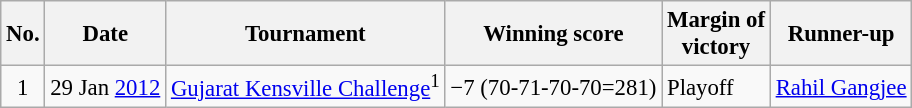<table class="wikitable" style="font-size:95%;">
<tr>
<th>No.</th>
<th>Date</th>
<th>Tournament</th>
<th>Winning score</th>
<th>Margin of<br>victory</th>
<th>Runner-up</th>
</tr>
<tr>
<td align=center>1</td>
<td align=right>29 Jan <a href='#'>2012</a></td>
<td><a href='#'>Gujarat Kensville Challenge</a><sup>1</sup></td>
<td>−7 (70-71-70-70=281)</td>
<td>Playoff</td>
<td> <a href='#'>Rahil Gangjee</a></td>
</tr>
</table>
